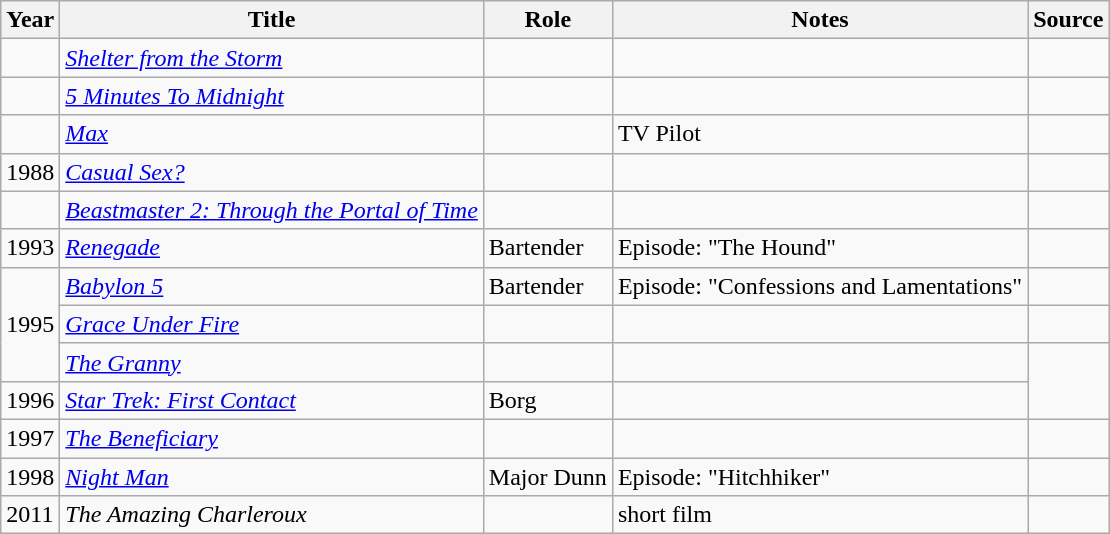<table class="wikitable sortable plainrowheaders">
<tr>
<th>Year</th>
<th>Title</th>
<th>Role</th>
<th class="unsortable">Notes</th>
<th class="unsortable">Source</th>
</tr>
<tr>
<td></td>
<td><em><a href='#'>Shelter from the Storm</a></em></td>
<td></td>
<td></td>
<td></td>
</tr>
<tr>
<td></td>
<td><em><a href='#'>5 Minutes To Midnight</a></em></td>
<td></td>
<td></td>
<td></td>
</tr>
<tr>
<td></td>
<td><em><a href='#'>Max</a></em></td>
<td></td>
<td>TV Pilot</td>
<td></td>
</tr>
<tr>
<td>1988</td>
<td><em><a href='#'>Casual Sex?</a></em></td>
<td></td>
<td></td>
<td></td>
</tr>
<tr>
<td></td>
<td><em><a href='#'>Beastmaster 2: Through the Portal of Time</a></em></td>
<td></td>
<td></td>
<td></td>
</tr>
<tr>
<td>1993</td>
<td><em><a href='#'>Renegade</a></em></td>
<td>Bartender</td>
<td>Episode: "The Hound"</td>
<td></td>
</tr>
<tr>
<td rowspan="3">1995</td>
<td><em><a href='#'>Babylon 5</a></em></td>
<td>Bartender</td>
<td>Episode: "Confessions and Lamentations"</td>
<td></td>
</tr>
<tr>
<td><em><a href='#'>Grace Under Fire</a></em></td>
<td></td>
<td></td>
<td></td>
</tr>
<tr>
<td><em><a href='#'>The Granny</a></em></td>
<td></td>
<td></td>
<td rowspan="2"></td>
</tr>
<tr>
<td>1996</td>
<td><em><a href='#'>Star Trek: First Contact</a></em></td>
<td>Borg</td>
<td></td>
</tr>
<tr>
<td>1997</td>
<td><em><a href='#'>The Beneficiary</a></em></td>
<td></td>
<td></td>
<td></td>
</tr>
<tr>
<td>1998</td>
<td><em><a href='#'>Night Man</a></em></td>
<td>Major Dunn</td>
<td>Episode: "Hitchhiker"</td>
<td></td>
</tr>
<tr>
<td>2011</td>
<td><em>The Amazing Charleroux</em></td>
<td></td>
<td>short film</td>
<td></td>
</tr>
</table>
